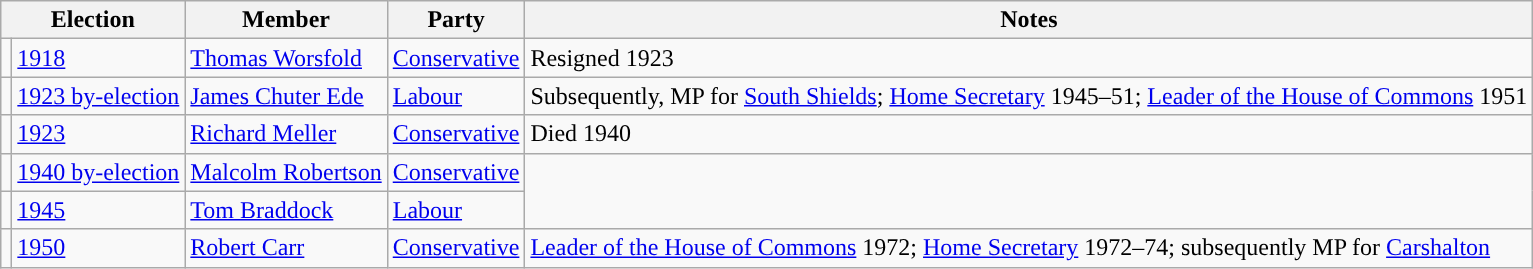<table class="wikitable">
<tr>
<th colspan="2">Election</th>
<th>Member</th>
<th>Party</th>
<th>Notes</th>
</tr>
<tr>
<td style="color:inherit;background-color: "></td>
<td><a href='#'>1918</a></td>
<td><a href='#'>Thomas Worsfold</a></td>
<td><a href='#'>Conservative</a></td>
<td>Resigned 1923</td>
</tr>
<tr>
<td style="color:inherit;background-color: "></td>
<td><a href='#'>1923 by-election</a></td>
<td><a href='#'>James Chuter Ede</a></td>
<td><a href='#'>Labour</a></td>
<td>Subsequently, MP for <a href='#'>South Shields</a>; <a href='#'>Home Secretary</a> 1945–51; <a href='#'>Leader of the House of Commons</a> 1951</td>
</tr>
<tr>
<td style="color:inherit;background-color: "></td>
<td><a href='#'>1923</a></td>
<td><a href='#'>Richard Meller</a></td>
<td><a href='#'>Conservative</a></td>
<td>Died 1940</td>
</tr>
<tr>
<td style="color:inherit;background-color: "></td>
<td><a href='#'>1940 by-election</a></td>
<td><a href='#'>Malcolm Robertson</a></td>
<td><a href='#'>Conservative</a></td>
</tr>
<tr>
<td style="color:inherit;background-color: "></td>
<td><a href='#'>1945</a></td>
<td><a href='#'>Tom Braddock</a></td>
<td><a href='#'>Labour</a></td>
</tr>
<tr>
<td style="color:inherit;background-color: "></td>
<td><a href='#'>1950</a></td>
<td><a href='#'>Robert Carr</a></td>
<td><a href='#'>Conservative</a></td>
<td><a href='#'>Leader of the House of Commons</a> 1972; <a href='#'>Home Secretary</a> 1972–74; subsequently MP for <a href='#'>Carshalton</a></td>
</tr>
</table>
